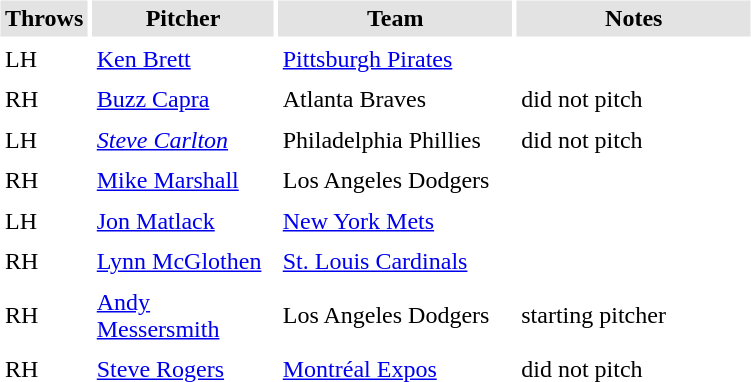<table border="0" cellspacing="3" cellpadding="3">
<tr style="background: #e3e3e3;">
<th width="50">Throws</th>
<th width="115">Pitcher</th>
<th width="150">Team</th>
<th width="150">Notes</th>
</tr>
<tr>
<td>LH</td>
<td><a href='#'>Ken Brett</a></td>
<td><a href='#'>Pittsburgh Pirates</a></td>
<td></td>
</tr>
<tr>
<td>RH</td>
<td><a href='#'>Buzz Capra</a></td>
<td>Atlanta Braves</td>
<td>did not pitch</td>
</tr>
<tr>
<td>LH</td>
<td><em><a href='#'>Steve Carlton</a></em></td>
<td>Philadelphia Phillies</td>
<td>did not pitch</td>
</tr>
<tr>
<td>RH</td>
<td><a href='#'>Mike Marshall</a></td>
<td>Los Angeles Dodgers</td>
<td></td>
</tr>
<tr>
<td>LH</td>
<td><a href='#'>Jon Matlack</a></td>
<td><a href='#'>New York Mets</a></td>
<td></td>
</tr>
<tr>
<td>RH</td>
<td><a href='#'>Lynn McGlothen</a></td>
<td><a href='#'>St. Louis Cardinals</a></td>
<td></td>
</tr>
<tr>
<td>RH</td>
<td><a href='#'>Andy Messersmith</a></td>
<td>Los Angeles Dodgers</td>
<td>starting pitcher</td>
</tr>
<tr>
<td>RH</td>
<td><a href='#'>Steve Rogers</a></td>
<td><a href='#'>Montréal Expos</a></td>
<td>did not pitch</td>
</tr>
</table>
